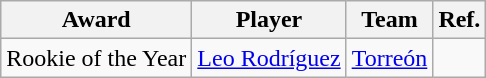<table class="wikitable">
<tr>
<th>Award</th>
<th>Player</th>
<th>Team</th>
<th>Ref.</th>
</tr>
<tr>
<td scope="row">Rookie of the Year</td>
<td> <a href='#'>Leo Rodríguez</a></td>
<td><a href='#'>Torreón</a></td>
<td align=center></td>
</tr>
</table>
